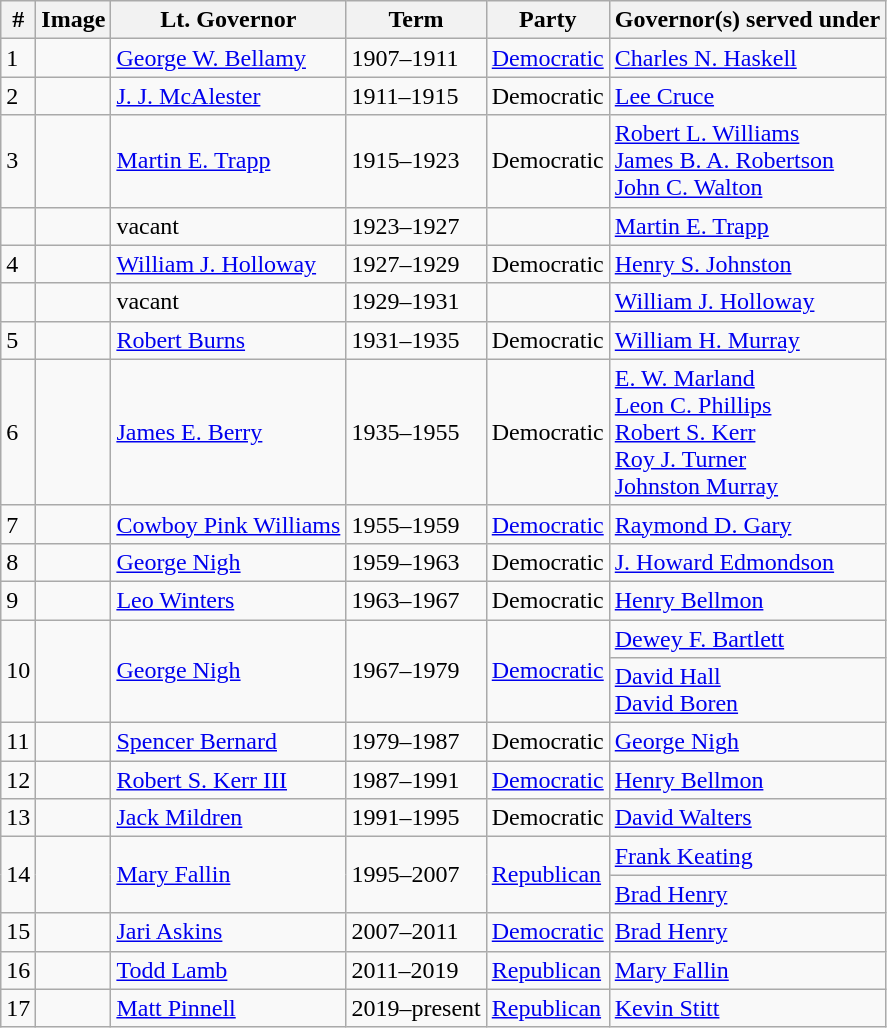<table class="wikitable">
<tr>
<th>#</th>
<th>Image</th>
<th>Lt. Governor</th>
<th>Term</th>
<th>Party</th>
<th>Governor(s) served under</th>
</tr>
<tr>
<td>1</td>
<td></td>
<td><a href='#'>George W. Bellamy</a></td>
<td>1907–1911</td>
<td><a href='#'>Democratic</a></td>
<td><a href='#'>Charles N. Haskell</a></td>
</tr>
<tr>
<td>2</td>
<td></td>
<td><a href='#'>J. J. McAlester</a></td>
<td>1911–1915</td>
<td>Democratic</td>
<td><a href='#'>Lee Cruce</a></td>
</tr>
<tr>
<td>3</td>
<td></td>
<td><a href='#'>Martin E. Trapp</a></td>
<td>1915–1923</td>
<td>Democratic</td>
<td><a href='#'>Robert L. Williams</a> <br> <a href='#'>James B. A. Robertson</a> <br> <a href='#'>John C. Walton</a></td>
</tr>
<tr>
<td></td>
<td></td>
<td>vacant</td>
<td>1923–1927</td>
<td></td>
<td><a href='#'>Martin E. Trapp</a></td>
</tr>
<tr>
<td>4</td>
<td></td>
<td><a href='#'>William J. Holloway</a></td>
<td>1927–1929</td>
<td>Democratic</td>
<td><a href='#'>Henry S. Johnston</a></td>
</tr>
<tr>
<td></td>
<td></td>
<td>vacant</td>
<td>1929–1931</td>
<td></td>
<td><a href='#'>William J. Holloway</a></td>
</tr>
<tr>
<td>5</td>
<td></td>
<td><a href='#'>Robert Burns</a></td>
<td>1931–1935</td>
<td>Democratic</td>
<td><a href='#'>William H. Murray</a></td>
</tr>
<tr>
<td>6</td>
<td></td>
<td><a href='#'>James E. Berry</a></td>
<td>1935–1955</td>
<td>Democratic</td>
<td><a href='#'>E. W. Marland</a> <br> <a href='#'>Leon C. Phillips</a> <br> <a href='#'>Robert S. Kerr</a> <br> <a href='#'>Roy J. Turner</a> <br> <a href='#'>Johnston Murray</a></td>
</tr>
<tr>
<td>7</td>
<td></td>
<td><a href='#'>Cowboy Pink Williams</a></td>
<td>1955–1959</td>
<td><a href='#'>Democratic</a></td>
<td><a href='#'>Raymond D. Gary</a></td>
</tr>
<tr>
<td>8</td>
<td></td>
<td><a href='#'>George Nigh</a></td>
<td>1959–1963</td>
<td>Democratic</td>
<td><a href='#'>J. Howard Edmondson</a></td>
</tr>
<tr>
<td>9</td>
<td></td>
<td><a href='#'>Leo Winters</a></td>
<td>1963–1967</td>
<td>Democratic</td>
<td><a href='#'>Henry Bellmon</a></td>
</tr>
<tr>
<td rowspan="2">10</td>
<td rowspan="2"></td>
<td rowspan="2"><a href='#'>George Nigh</a></td>
<td rowspan="2">1967–1979</td>
<td rowspan="2"><a href='#'>Democratic</a></td>
<td><a href='#'>Dewey F. Bartlett</a></td>
</tr>
<tr>
<td><a href='#'>David Hall</a> <br> <a href='#'>David Boren</a></td>
</tr>
<tr>
<td>11</td>
<td></td>
<td><a href='#'>Spencer Bernard</a></td>
<td>1979–1987</td>
<td>Democratic</td>
<td><a href='#'>George Nigh</a></td>
</tr>
<tr>
<td>12</td>
<td></td>
<td><a href='#'>Robert S. Kerr III</a></td>
<td>1987–1991</td>
<td><a href='#'>Democratic</a></td>
<td><a href='#'>Henry Bellmon</a></td>
</tr>
<tr>
<td>13</td>
<td></td>
<td><a href='#'>Jack Mildren</a></td>
<td>1991–1995</td>
<td>Democratic</td>
<td><a href='#'>David Walters</a></td>
</tr>
<tr>
<td rowspan="2">14</td>
<td rowspan="2"></td>
<td rowspan="2"><a href='#'>Mary Fallin</a></td>
<td rowspan="2">1995–2007</td>
<td rowspan="2"><a href='#'>Republican</a></td>
<td><a href='#'>Frank Keating</a></td>
</tr>
<tr>
<td><a href='#'>Brad Henry</a></td>
</tr>
<tr>
<td>15</td>
<td></td>
<td><a href='#'>Jari Askins</a></td>
<td>2007–2011</td>
<td><a href='#'>Democratic</a></td>
<td><a href='#'>Brad Henry</a></td>
</tr>
<tr>
<td>16</td>
<td></td>
<td><a href='#'>Todd Lamb</a></td>
<td>2011–2019</td>
<td><a href='#'>Republican</a></td>
<td><a href='#'>Mary Fallin</a></td>
</tr>
<tr>
<td>17</td>
<td></td>
<td><a href='#'>Matt Pinnell</a></td>
<td>2019–present</td>
<td><a href='#'>Republican</a></td>
<td><a href='#'>Kevin Stitt</a></td>
</tr>
</table>
